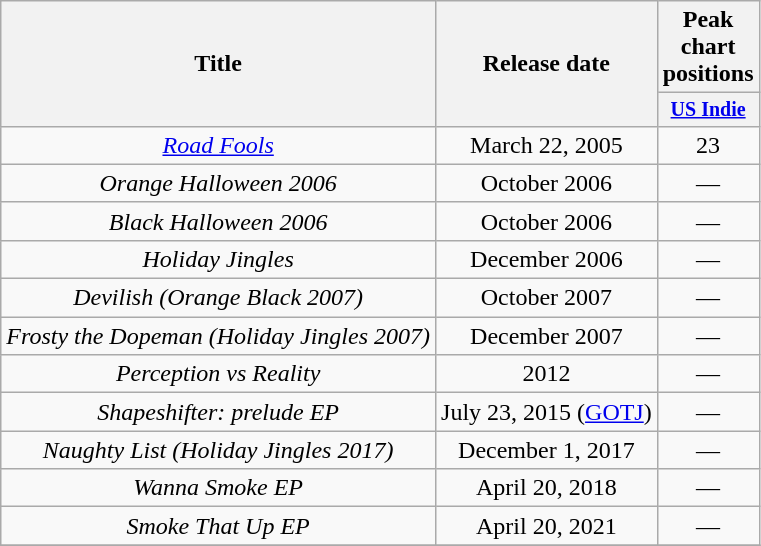<table class="wikitable" style="text-align:center;">
<tr>
<th rowspan="2">Title</th>
<th rowspan="2">Release date</th>
<th>Peak chart positions</th>
</tr>
<tr style="font-size:smaller;">
<th style="width:30px;"><a href='#'>US Indie</a></th>
</tr>
<tr>
<td><em><a href='#'>Road Fools</a></em></td>
<td>March 22, 2005</td>
<td>23</td>
</tr>
<tr>
<td><em>Orange Halloween 2006</em></td>
<td>October 2006</td>
<td>—</td>
</tr>
<tr>
<td><em>Black Halloween 2006</em></td>
<td>October 2006</td>
<td>—</td>
</tr>
<tr>
<td><em>Holiday Jingles</em></td>
<td>December 2006</td>
<td>—</td>
</tr>
<tr>
<td><em>Devilish (Orange Black 2007)</em></td>
<td>October 2007</td>
<td>—</td>
</tr>
<tr>
<td><em>Frosty the Dopeman (Holiday Jingles 2007)</em></td>
<td>December 2007</td>
<td>—</td>
</tr>
<tr>
<td><em>Perception vs Reality</em></td>
<td>2012</td>
<td>—</td>
</tr>
<tr>
<td><em>Shapeshifter: prelude EP</em></td>
<td>July 23, 2015 (<a href='#'>GOTJ</a>)</td>
<td>—</td>
</tr>
<tr>
<td><em>Naughty List (Holiday Jingles 2017)</em></td>
<td>December 1, 2017</td>
<td>—</td>
</tr>
<tr>
<td><em>Wanna Smoke EP</em></td>
<td>April 20, 2018</td>
<td>—</td>
</tr>
<tr>
<td><em>Smoke That Up EP</em></td>
<td>April 20, 2021</td>
<td>—</td>
</tr>
<tr>
</tr>
</table>
